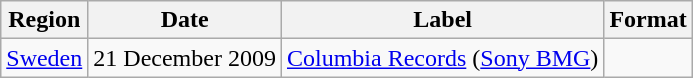<table class="wikitable">
<tr>
<th>Region</th>
<th>Date</th>
<th>Label</th>
<th>Format</th>
</tr>
<tr>
<td><a href='#'>Sweden</a></td>
<td>21 December 2009</td>
<td><a href='#'>Columbia Records</a> (<a href='#'>Sony BMG</a>)</td>
<td></td>
</tr>
</table>
